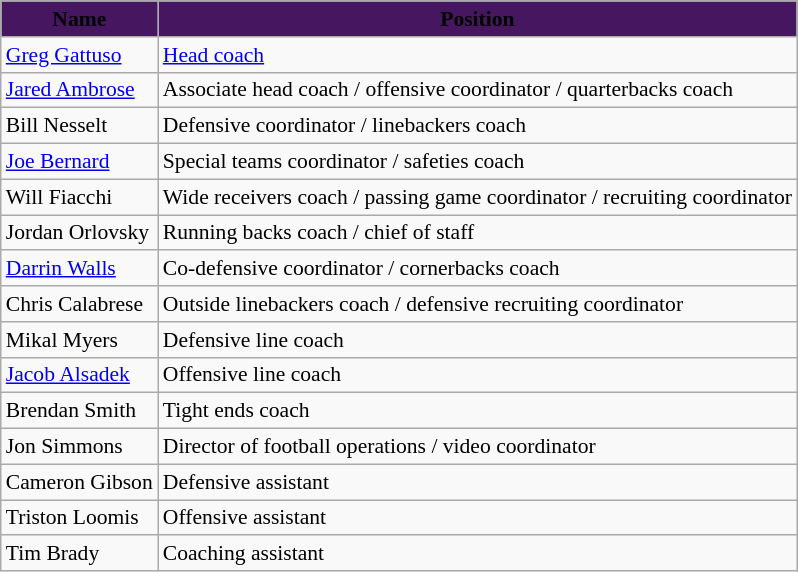<table class="wikitable" style="font-size:90%;">
<tr>
<th style="background:#461660;"><span>Name</span></th>
<th style="background:#461660;"><span>Position</span></th>
</tr>
<tr>
<td><a href='#'>Greg Gattuso</a></td>
<td><a href='#'>Head coach</a></td>
</tr>
<tr>
<td><a href='#'>Jared Ambrose</a></td>
<td>Associate head coach / offensive coordinator / quarterbacks coach</td>
</tr>
<tr>
<td>Bill Nesselt</td>
<td>Defensive coordinator / linebackers coach</td>
</tr>
<tr>
<td><a href='#'>Joe Bernard</a></td>
<td>Special teams coordinator / safeties coach</td>
</tr>
<tr>
<td>Will Fiacchi</td>
<td>Wide receivers coach / passing game coordinator / recruiting coordinator</td>
</tr>
<tr>
<td>Jordan Orlovsky</td>
<td>Running backs coach / chief of staff</td>
</tr>
<tr>
<td><a href='#'>Darrin Walls</a></td>
<td>Co-defensive coordinator / cornerbacks coach</td>
</tr>
<tr>
<td>Chris Calabrese</td>
<td>Outside linebackers coach / defensive recruiting coordinator</td>
</tr>
<tr>
<td>Mikal Myers</td>
<td>Defensive line coach</td>
</tr>
<tr>
<td><a href='#'>Jacob Alsadek</a></td>
<td>Offensive line coach</td>
</tr>
<tr>
<td>Brendan Smith</td>
<td>Tight ends coach</td>
</tr>
<tr>
<td>Jon Simmons</td>
<td>Director of football operations / video coordinator</td>
</tr>
<tr>
<td>Cameron Gibson</td>
<td>Defensive assistant</td>
</tr>
<tr>
<td>Triston Loomis</td>
<td>Offensive assistant</td>
</tr>
<tr>
<td>Tim Brady</td>
<td>Coaching assistant</td>
</tr>
</table>
